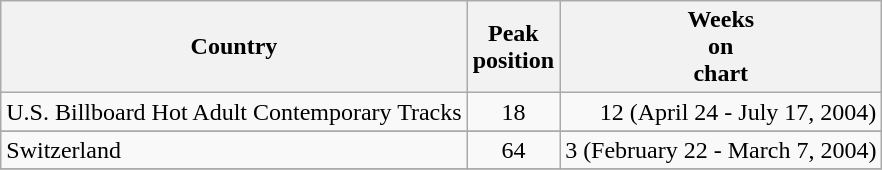<table class="wikitable">
<tr>
<th>Country</th>
<th>Peak<br>position</th>
<th>Weeks<br>on<br>chart</th>
</tr>
<tr>
<td align="left">U.S. Billboard Hot Adult Contemporary Tracks</td>
<td align="center">18</td>
<td align="right">12 (April 24 - July 17, 2004)</td>
</tr>
<tr>
</tr>
<tr>
</tr>
<tr>
<td align="left">Switzerland</td>
<td align="center">64</td>
<td align="right">3 (February 22 - March 7, 2004)</td>
</tr>
<tr>
</tr>
</table>
